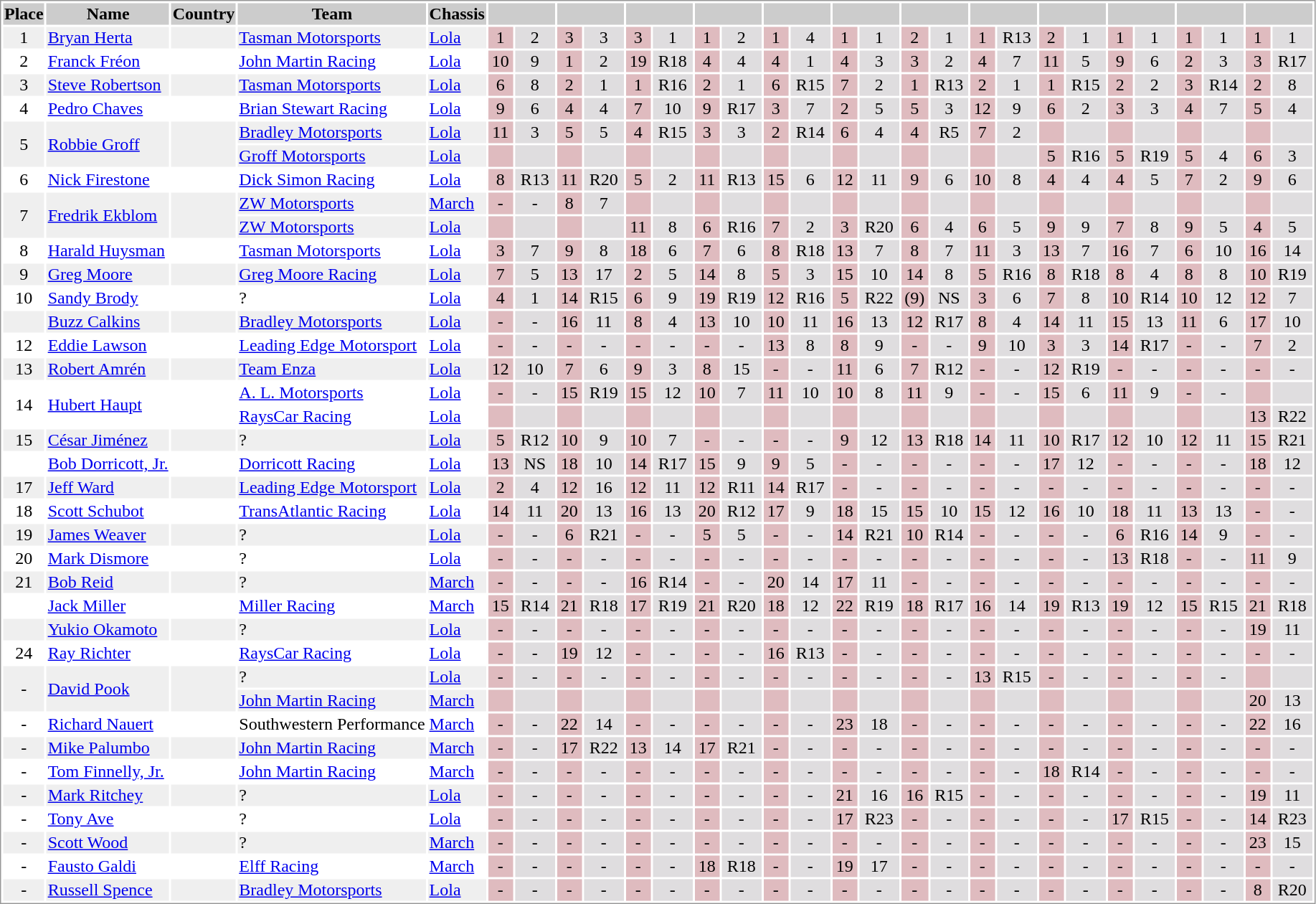<table border="0" style="border: 1px solid #999; background-color:#FFFFFF; text-align:center">
<tr align="center" style="background:#CCCCCC;">
<td><strong>Place</strong></td>
<td><strong>Name</strong></td>
<td><strong>Country</strong></td>
<td><strong>Team</strong></td>
<td><strong>Chassis</strong></td>
<td colspan=2 align=center width="60"></td>
<td colspan=2 align=center width="60"></td>
<td colspan=2 align=center width="60"></td>
<td colspan=2 align=center width="60"></td>
<td colspan=2 align=center width="60"></td>
<td colspan=2 align=center width="60"></td>
<td colspan=2 align=center width="60"></td>
<td colspan=2 align=center width="60"></td>
<td colspan=2 align=center width="60"></td>
<td colspan=2 align=center width="60"></td>
<td colspan=2 align=center width="60"></td>
<td colspan=2 align=center width="60"></td>
</tr>
<tr style="background:#EFEFEF;">
<td>1</td>
<td align="left"><a href='#'>Bryan Herta</a></td>
<td align="left"></td>
<td align="left"><a href='#'>Tasman Motorsports</a></td>
<td align="left"><a href='#'>Lola</a></td>
<td style="background:#DFBBBF;">1</td>
<td style="background:#DFDDDF;">2</td>
<td style="background:#DFBBBF;">3</td>
<td style="background:#DFDDDF;">3</td>
<td style="background:#DFBBBF;">3</td>
<td style="background:#DFDDDF;">1</td>
<td style="background:#DFBBBF;">1</td>
<td style="background:#DFDDDF;">2</td>
<td style="background:#DFBBBF;">1</td>
<td style="background:#DFDDDF;">4</td>
<td style="background:#DFBBBF;">1</td>
<td style="background:#DFDDDF;">1</td>
<td style="background:#DFBBBF;">2</td>
<td style="background:#DFDDDF;">1</td>
<td style="background:#DFBBBF;">1</td>
<td style="background:#DFDDDF;">R13</td>
<td style="background:#DFBBBF;">2</td>
<td style="background:#DFDDDF;">1</td>
<td style="background:#DFBBBF;">1</td>
<td style="background:#DFDDDF;">1</td>
<td style="background:#DFBBBF;">1</td>
<td style="background:#DFDDDF;">1</td>
<td style="background:#DFBBBF;">1</td>
<td style="background:#DFDDDF;">1</td>
</tr>
<tr>
<td>2</td>
<td align="left"><a href='#'>Franck Fréon</a></td>
<td align="left"></td>
<td align="left"><a href='#'>John Martin Racing</a></td>
<td align="left"><a href='#'>Lola</a></td>
<td style="background:#DFBBBF;">10</td>
<td style="background:#DFDDDF;">9</td>
<td style="background:#DFBBBF;">1</td>
<td style="background:#DFDDDF;">2</td>
<td style="background:#DFBBBF;">19</td>
<td style="background:#DFDDDF;">R18</td>
<td style="background:#DFBBBF;">4</td>
<td style="background:#DFDDDF;">4</td>
<td style="background:#DFBBBF;">4</td>
<td style="background:#DFDDDF;">1</td>
<td style="background:#DFBBBF;">4</td>
<td style="background:#DFDDDF;">3</td>
<td style="background:#DFBBBF;">3</td>
<td style="background:#DFDDDF;">2</td>
<td style="background:#DFBBBF;">4</td>
<td style="background:#DFDDDF;">7</td>
<td style="background:#DFBBBF;">11</td>
<td style="background:#DFDDDF;">5</td>
<td style="background:#DFBBBF;">9</td>
<td style="background:#DFDDDF;">6</td>
<td style="background:#DFBBBF;">2</td>
<td style="background:#DFDDDF;">3</td>
<td style="background:#DFBBBF;">3</td>
<td style="background:#DFDDDF;">R17</td>
</tr>
<tr style="background:#EFEFEF;">
<td>3</td>
<td align="left"><a href='#'>Steve Robertson</a></td>
<td align="left"></td>
<td align="left"><a href='#'>Tasman Motorsports</a></td>
<td align="left"><a href='#'>Lola</a></td>
<td style="background:#DFBBBF;">6</td>
<td style="background:#DFDDDF;">8</td>
<td style="background:#DFBBBF;">2</td>
<td style="background:#DFDDDF;">1</td>
<td style="background:#DFBBBF;">1</td>
<td style="background:#DFDDDF;">R16</td>
<td style="background:#DFBBBF;">2</td>
<td style="background:#DFDDDF;">1</td>
<td style="background:#DFBBBF;">6</td>
<td style="background:#DFDDDF;">R15</td>
<td style="background:#DFBBBF;">7</td>
<td style="background:#DFDDDF;">2</td>
<td style="background:#DFBBBF;">1</td>
<td style="background:#DFDDDF;">R13</td>
<td style="background:#DFBBBF;">2</td>
<td style="background:#DFDDDF;">1</td>
<td style="background:#DFBBBF;">1</td>
<td style="background:#DFDDDF;">R15</td>
<td style="background:#DFBBBF;">2</td>
<td style="background:#DFDDDF;">2</td>
<td style="background:#DFBBBF;">3</td>
<td style="background:#DFDDDF;">R14</td>
<td style="background:#DFBBBF;">2</td>
<td style="background:#DFDDDF;">8</td>
</tr>
<tr>
<td>4</td>
<td align="left"><a href='#'>Pedro Chaves</a></td>
<td align="left"></td>
<td align="left"><a href='#'>Brian Stewart Racing</a></td>
<td align="left"><a href='#'>Lola</a></td>
<td style="background:#DFBBBF;">9</td>
<td style="background:#DFDDDF;">6</td>
<td style="background:#DFBBBF;">4</td>
<td style="background:#DFDDDF;">4</td>
<td style="background:#DFBBBF;">7</td>
<td style="background:#DFDDDF;">10</td>
<td style="background:#DFBBBF;">9</td>
<td style="background:#DFDDDF;">R17</td>
<td style="background:#DFBBBF;">3</td>
<td style="background:#DFDDDF;">7</td>
<td style="background:#DFBBBF;">2</td>
<td style="background:#DFDDDF;">5</td>
<td style="background:#DFBBBF;">5</td>
<td style="background:#DFDDDF;">3</td>
<td style="background:#DFBBBF;">12</td>
<td style="background:#DFDDDF;">9</td>
<td style="background:#DFBBBF;">6</td>
<td style="background:#DFDDDF;">2</td>
<td style="background:#DFBBBF;">3</td>
<td style="background:#DFDDDF;">3</td>
<td style="background:#DFBBBF;">4</td>
<td style="background:#DFDDDF;">7</td>
<td style="background:#DFBBBF;">5</td>
<td style="background:#DFDDDF;">4</td>
</tr>
<tr style="background:#EFEFEF;">
<td rowspan=2>5</td>
<td rowspan=2 align="left"><a href='#'>Robbie Groff</a></td>
<td rowspan=2 align="left"></td>
<td align="left"><a href='#'>Bradley Motorsports</a></td>
<td align="left"><a href='#'>Lola</a></td>
<td style="background:#DFBBBF;">11</td>
<td style="background:#DFDDDF;">3</td>
<td style="background:#DFBBBF;">5</td>
<td style="background:#DFDDDF;">5</td>
<td style="background:#DFBBBF;">4</td>
<td style="background:#DFDDDF;">R15</td>
<td style="background:#DFBBBF;">3</td>
<td style="background:#DFDDDF;">3</td>
<td style="background:#DFBBBF;">2</td>
<td style="background:#DFDDDF;">R14</td>
<td style="background:#DFBBBF;">6</td>
<td style="background:#DFDDDF;">4</td>
<td style="background:#DFBBBF;">4</td>
<td style="background:#DFDDDF;">R5</td>
<td style="background:#DFBBBF;">7</td>
<td style="background:#DFDDDF;">2</td>
<td style="background:#DFBBBF;"></td>
<td style="background:#DFDDDF;"></td>
<td style="background:#DFBBBF;"></td>
<td style="background:#DFDDDF;"></td>
<td style="background:#DFBBBF;"></td>
<td style="background:#DFDDDF;"></td>
<td style="background:#DFBBBF;"></td>
<td style="background:#DFDDDF;"></td>
</tr>
<tr style="background:#EFEFEF;">
<td align="left"><a href='#'>Groff Motorsports</a></td>
<td align="left"><a href='#'>Lola</a></td>
<td style="background:#DFBBBF;"></td>
<td style="background:#DFDDDF;"></td>
<td style="background:#DFBBBF;"></td>
<td style="background:#DFDDDF;"></td>
<td style="background:#DFBBBF;"></td>
<td style="background:#DFDDDF;"></td>
<td style="background:#DFBBBF;"></td>
<td style="background:#DFDDDF;"></td>
<td style="background:#DFBBBF;"></td>
<td style="background:#DFDDDF;"></td>
<td style="background:#DFBBBF;"></td>
<td style="background:#DFDDDF;"></td>
<td style="background:#DFBBBF;"></td>
<td style="background:#DFDDDF;"></td>
<td style="background:#DFBBBF;"></td>
<td style="background:#DFDDDF;"></td>
<td style="background:#DFBBBF;">5</td>
<td style="background:#DFDDDF;">R16</td>
<td style="background:#DFBBBF;">5</td>
<td style="background:#DFDDDF;">R19</td>
<td style="background:#DFBBBF;">5</td>
<td style="background:#DFDDDF;">4</td>
<td style="background:#DFBBBF;">6</td>
<td style="background:#DFDDDF;">3</td>
</tr>
<tr>
<td>6</td>
<td align="left"><a href='#'>Nick Firestone</a></td>
<td align="left"></td>
<td align="left"><a href='#'>Dick Simon Racing</a></td>
<td align="left"><a href='#'>Lola</a></td>
<td style="background:#DFBBBF;">8</td>
<td style="background:#DFDDDF;">R13</td>
<td style="background:#DFBBBF;">11</td>
<td style="background:#DFDDDF;">R20</td>
<td style="background:#DFBBBF;">5</td>
<td style="background:#DFDDDF;">2</td>
<td style="background:#DFBBBF;">11</td>
<td style="background:#DFDDDF;">R13</td>
<td style="background:#DFBBBF;">15</td>
<td style="background:#DFDDDF;">6</td>
<td style="background:#DFBBBF;">12</td>
<td style="background:#DFDDDF;">11</td>
<td style="background:#DFBBBF;">9</td>
<td style="background:#DFDDDF;">6</td>
<td style="background:#DFBBBF;">10</td>
<td style="background:#DFDDDF;">8</td>
<td style="background:#DFBBBF;">4</td>
<td style="background:#DFDDDF;">4</td>
<td style="background:#DFBBBF;">4</td>
<td style="background:#DFDDDF;">5</td>
<td style="background:#DFBBBF;">7</td>
<td style="background:#DFDDDF;">2</td>
<td style="background:#DFBBBF;">9</td>
<td style="background:#DFDDDF;">6</td>
</tr>
<tr style="background:#EFEFEF;">
<td rowspan=2>7</td>
<td rowspan=2 align="left"><a href='#'>Fredrik Ekblom</a></td>
<td rowspan=2 align="left"></td>
<td align="left"><a href='#'>ZW Motorsports</a></td>
<td align="left"><a href='#'>March</a></td>
<td style="background:#DFBBBF;">-</td>
<td style="background:#DFDDDF;">-</td>
<td style="background:#DFBBBF;">8</td>
<td style="background:#DFDDDF;">7</td>
<td style="background:#DFBBBF;"></td>
<td style="background:#DFDDDF;"></td>
<td style="background:#DFBBBF;"></td>
<td style="background:#DFDDDF;"></td>
<td style="background:#DFBBBF;"></td>
<td style="background:#DFDDDF;"></td>
<td style="background:#DFBBBF;"></td>
<td style="background:#DFDDDF;"></td>
<td style="background:#DFBBBF;"></td>
<td style="background:#DFDDDF;"></td>
<td style="background:#DFBBBF;"></td>
<td style="background:#DFDDDF;"></td>
<td style="background:#DFBBBF;"></td>
<td style="background:#DFDDDF;"></td>
<td style="background:#DFBBBF;"></td>
<td style="background:#DFDDDF;"></td>
<td style="background:#DFBBBF;"></td>
<td style="background:#DFDDDF;"></td>
<td style="background:#DFBBBF;"></td>
<td style="background:#DFDDDF;"></td>
</tr>
<tr style="background:#EFEFEF;">
<td align="left"><a href='#'>ZW Motorsports</a></td>
<td align="left"><a href='#'>Lola</a></td>
<td style="background:#DFBBBF;"></td>
<td style="background:#DFDDDF;"></td>
<td style="background:#DFBBBF;"></td>
<td style="background:#DFDDDF;"></td>
<td style="background:#DFBBBF;">11</td>
<td style="background:#DFDDDF;">8</td>
<td style="background:#DFBBBF;">6</td>
<td style="background:#DFDDDF;">R16</td>
<td style="background:#DFBBBF;">7</td>
<td style="background:#DFDDDF;">2</td>
<td style="background:#DFBBBF;">3</td>
<td style="background:#DFDDDF;">R20</td>
<td style="background:#DFBBBF;">6</td>
<td style="background:#DFDDDF;">4</td>
<td style="background:#DFBBBF;">6</td>
<td style="background:#DFDDDF;">5</td>
<td style="background:#DFBBBF;">9</td>
<td style="background:#DFDDDF;">9</td>
<td style="background:#DFBBBF;">7</td>
<td style="background:#DFDDDF;">8</td>
<td style="background:#DFBBBF;">9</td>
<td style="background:#DFDDDF;">5</td>
<td style="background:#DFBBBF;">4</td>
<td style="background:#DFDDDF;">5</td>
</tr>
<tr>
<td>8</td>
<td align="left"><a href='#'>Harald Huysman</a></td>
<td align="left"></td>
<td align="left"><a href='#'>Tasman Motorsports</a></td>
<td align="left"><a href='#'>Lola</a></td>
<td style="background:#DFBBBF;">3</td>
<td style="background:#DFDDDF;">7</td>
<td style="background:#DFBBBF;">9</td>
<td style="background:#DFDDDF;">8</td>
<td style="background:#DFBBBF;">18</td>
<td style="background:#DFDDDF;">6</td>
<td style="background:#DFBBBF;">7</td>
<td style="background:#DFDDDF;">6</td>
<td style="background:#DFBBBF;">8</td>
<td style="background:#DFDDDF;">R18</td>
<td style="background:#DFBBBF;">13</td>
<td style="background:#DFDDDF;">7</td>
<td style="background:#DFBBBF;">8</td>
<td style="background:#DFDDDF;">7</td>
<td style="background:#DFBBBF;">11</td>
<td style="background:#DFDDDF;">3</td>
<td style="background:#DFBBBF;">13</td>
<td style="background:#DFDDDF;">7</td>
<td style="background:#DFBBBF;">16</td>
<td style="background:#DFDDDF;">7</td>
<td style="background:#DFBBBF;">6</td>
<td style="background:#DFDDDF;">10</td>
<td style="background:#DFBBBF;">16</td>
<td style="background:#DFDDDF;">14</td>
</tr>
<tr style="background:#EFEFEF;">
<td>9</td>
<td align="left"><a href='#'>Greg Moore</a></td>
<td align="left"></td>
<td align="left"><a href='#'>Greg Moore Racing</a></td>
<td align="left"><a href='#'>Lola</a></td>
<td style="background:#DFBBBF;">7</td>
<td style="background:#DFDDDF;">5</td>
<td style="background:#DFBBBF;">13</td>
<td style="background:#DFDDDF;">17</td>
<td style="background:#DFBBBF;">2</td>
<td style="background:#DFDDDF;">5</td>
<td style="background:#DFBBBF;">14</td>
<td style="background:#DFDDDF;">8</td>
<td style="background:#DFBBBF;">5</td>
<td style="background:#DFDDDF;">3</td>
<td style="background:#DFBBBF;">15</td>
<td style="background:#DFDDDF;">10</td>
<td style="background:#DFBBBF;">14</td>
<td style="background:#DFDDDF;">8</td>
<td style="background:#DFBBBF;">5</td>
<td style="background:#DFDDDF;">R16</td>
<td style="background:#DFBBBF;">8</td>
<td style="background:#DFDDDF;">R18</td>
<td style="background:#DFBBBF;">8</td>
<td style="background:#DFDDDF;">4</td>
<td style="background:#DFBBBF;">8</td>
<td style="background:#DFDDDF;">8</td>
<td style="background:#DFBBBF;">10</td>
<td style="background:#DFDDDF;">R19</td>
</tr>
<tr>
<td>10</td>
<td align="left"><a href='#'>Sandy Brody</a></td>
<td align="left"></td>
<td align="left">?</td>
<td align="left"><a href='#'>Lola</a></td>
<td style="background:#DFBBBF;">4</td>
<td style="background:#DFDDDF;">1</td>
<td style="background:#DFBBBF;">14</td>
<td style="background:#DFDDDF;">R15</td>
<td style="background:#DFBBBF;">6</td>
<td style="background:#DFDDDF;">9</td>
<td style="background:#DFBBBF;">19</td>
<td style="background:#DFDDDF;">R19</td>
<td style="background:#DFBBBF;">12</td>
<td style="background:#DFDDDF;">R16</td>
<td style="background:#DFBBBF;">5</td>
<td style="background:#DFDDDF;">R22</td>
<td style="background:#DFBBBF;">(9)</td>
<td style="background:#DFDDDF;">NS</td>
<td style="background:#DFBBBF;">3</td>
<td style="background:#DFDDDF;">6</td>
<td style="background:#DFBBBF;">7</td>
<td style="background:#DFDDDF;">8</td>
<td style="background:#DFBBBF;">10</td>
<td style="background:#DFDDDF;">R14</td>
<td style="background:#DFBBBF;">10</td>
<td style="background:#DFDDDF;">12</td>
<td style="background:#DFBBBF;">12</td>
<td style="background:#DFDDDF;">7</td>
</tr>
<tr style="background:#EFEFEF;">
<td></td>
<td align="left"><a href='#'>Buzz Calkins</a></td>
<td align="left"></td>
<td align="left"><a href='#'>Bradley Motorsports</a></td>
<td align="left"><a href='#'>Lola</a></td>
<td style="background:#DFBBBF;">-</td>
<td style="background:#DFDDDF;">-</td>
<td style="background:#DFBBBF;">16</td>
<td style="background:#DFDDDF;">11</td>
<td style="background:#DFBBBF;">8</td>
<td style="background:#DFDDDF;">4</td>
<td style="background:#DFBBBF;">13</td>
<td style="background:#DFDDDF;">10</td>
<td style="background:#DFBBBF;">10</td>
<td style="background:#DFDDDF;">11</td>
<td style="background:#DFBBBF;">16</td>
<td style="background:#DFDDDF;">13</td>
<td style="background:#DFBBBF;">12</td>
<td style="background:#DFDDDF;">R17</td>
<td style="background:#DFBBBF;">8</td>
<td style="background:#DFDDDF;">4</td>
<td style="background:#DFBBBF;">14</td>
<td style="background:#DFDDDF;">11</td>
<td style="background:#DFBBBF;">15</td>
<td style="background:#DFDDDF;">13</td>
<td style="background:#DFBBBF;">11</td>
<td style="background:#DFDDDF;">6</td>
<td style="background:#DFBBBF;">17</td>
<td style="background:#DFDDDF;">10</td>
</tr>
<tr>
<td>12</td>
<td align="left"><a href='#'>Eddie Lawson</a></td>
<td align="left"></td>
<td align="left"><a href='#'>Leading Edge Motorsport</a></td>
<td align="left"><a href='#'>Lola</a></td>
<td style="background:#DFBBBF;">-</td>
<td style="background:#DFDDDF;">-</td>
<td style="background:#DFBBBF;">-</td>
<td style="background:#DFDDDF;">-</td>
<td style="background:#DFBBBF;">-</td>
<td style="background:#DFDDDF;">-</td>
<td style="background:#DFBBBF;">-</td>
<td style="background:#DFDDDF;">-</td>
<td style="background:#DFBBBF;">13</td>
<td style="background:#DFDDDF;">8</td>
<td style="background:#DFBBBF;">8</td>
<td style="background:#DFDDDF;">9</td>
<td style="background:#DFBBBF;">-</td>
<td style="background:#DFDDDF;">-</td>
<td style="background:#DFBBBF;">9</td>
<td style="background:#DFDDDF;">10</td>
<td style="background:#DFBBBF;">3</td>
<td style="background:#DFDDDF;">3</td>
<td style="background:#DFBBBF;">14</td>
<td style="background:#DFDDDF;">R17</td>
<td style="background:#DFBBBF;">-</td>
<td style="background:#DFDDDF;">-</td>
<td style="background:#DFBBBF;">7</td>
<td style="background:#DFDDDF;">2</td>
</tr>
<tr style="background:#EFEFEF;">
<td>13</td>
<td align="left"><a href='#'>Robert Amrén</a></td>
<td align="left"></td>
<td align="left"><a href='#'>Team Enza</a></td>
<td align="left"><a href='#'>Lola</a></td>
<td style="background:#DFBBBF;">12</td>
<td style="background:#DFDDDF;">10</td>
<td style="background:#DFBBBF;">7</td>
<td style="background:#DFDDDF;">6</td>
<td style="background:#DFBBBF;">9</td>
<td style="background:#DFDDDF;">3</td>
<td style="background:#DFBBBF;">8</td>
<td style="background:#DFDDDF;">15</td>
<td style="background:#DFBBBF;">-</td>
<td style="background:#DFDDDF;">-</td>
<td style="background:#DFBBBF;">11</td>
<td style="background:#DFDDDF;">6</td>
<td style="background:#DFBBBF;">7</td>
<td style="background:#DFDDDF;">R12</td>
<td style="background:#DFBBBF;">-</td>
<td style="background:#DFDDDF;">-</td>
<td style="background:#DFBBBF;">12</td>
<td style="background:#DFDDDF;">R19</td>
<td style="background:#DFBBBF;">-</td>
<td style="background:#DFDDDF;">-</td>
<td style="background:#DFBBBF;">-</td>
<td style="background:#DFDDDF;">-</td>
<td style="background:#DFBBBF;">-</td>
<td style="background:#DFDDDF;">-</td>
</tr>
<tr>
<td rowspan=2>14</td>
<td rowspan=2 align="left"><a href='#'>Hubert Haupt</a></td>
<td rowspan=2 align="left"></td>
<td align="left"><a href='#'>A. L. Motorsports</a></td>
<td align="left"><a href='#'>Lola</a></td>
<td style="background:#DFBBBF;">-</td>
<td style="background:#DFDDDF;">-</td>
<td style="background:#DFBBBF;">15</td>
<td style="background:#DFDDDF;">R19</td>
<td style="background:#DFBBBF;">15</td>
<td style="background:#DFDDDF;">12</td>
<td style="background:#DFBBBF;">10</td>
<td style="background:#DFDDDF;">7</td>
<td style="background:#DFBBBF;">11</td>
<td style="background:#DFDDDF;">10</td>
<td style="background:#DFBBBF;">10</td>
<td style="background:#DFDDDF;">8</td>
<td style="background:#DFBBBF;">11</td>
<td style="background:#DFDDDF;">9</td>
<td style="background:#DFBBBF;">-</td>
<td style="background:#DFDDDF;">-</td>
<td style="background:#DFBBBF;">15</td>
<td style="background:#DFDDDF;">6</td>
<td style="background:#DFBBBF;">11</td>
<td style="background:#DFDDDF;">9</td>
<td style="background:#DFBBBF;">-</td>
<td style="background:#DFDDDF;">-</td>
<td style="background:#DFBBBF;"></td>
<td style="background:#DFDDDF;"></td>
</tr>
<tr>
<td align="left"><a href='#'>RaysCar Racing</a></td>
<td align="left"><a href='#'>Lola</a></td>
<td style="background:#DFBBBF;"></td>
<td style="background:#DFDDDF;"></td>
<td style="background:#DFBBBF;"></td>
<td style="background:#DFDDDF;"></td>
<td style="background:#DFBBBF;"></td>
<td style="background:#DFDDDF;"></td>
<td style="background:#DFBBBF;"></td>
<td style="background:#DFDDDF;"></td>
<td style="background:#DFBBBF;"></td>
<td style="background:#DFDDDF;"></td>
<td style="background:#DFBBBF;"></td>
<td style="background:#DFDDDF;"></td>
<td style="background:#DFBBBF;"></td>
<td style="background:#DFDDDF;"></td>
<td style="background:#DFBBBF;"></td>
<td style="background:#DFDDDF;"></td>
<td style="background:#DFBBBF;"></td>
<td style="background:#DFDDDF;"></td>
<td style="background:#DFBBBF;"></td>
<td style="background:#DFDDDF;"></td>
<td style="background:#DFBBBF;"></td>
<td style="background:#DFDDDF;"></td>
<td style="background:#DFBBBF;">13</td>
<td style="background:#DFDDDF;">R22</td>
</tr>
<tr style="background:#EFEFEF;">
<td>15</td>
<td align="left"><a href='#'>César Jiménez</a></td>
<td align="left"></td>
<td align="left">?</td>
<td align="left"><a href='#'>Lola</a></td>
<td style="background:#DFBBBF;">5</td>
<td style="background:#DFDDDF;">R12</td>
<td style="background:#DFBBBF;">10</td>
<td style="background:#DFDDDF;">9</td>
<td style="background:#DFBBBF;">10</td>
<td style="background:#DFDDDF;">7</td>
<td style="background:#DFBBBF;">-</td>
<td style="background:#DFDDDF;">-</td>
<td style="background:#DFBBBF;">-</td>
<td style="background:#DFDDDF;">-</td>
<td style="background:#DFBBBF;">9</td>
<td style="background:#DFDDDF;">12</td>
<td style="background:#DFBBBF;">13</td>
<td style="background:#DFDDDF;">R18</td>
<td style="background:#DFBBBF;">14</td>
<td style="background:#DFDDDF;">11</td>
<td style="background:#DFBBBF;">10</td>
<td style="background:#DFDDDF;">R17</td>
<td style="background:#DFBBBF;">12</td>
<td style="background:#DFDDDF;">10</td>
<td style="background:#DFBBBF;">12</td>
<td style="background:#DFDDDF;">11</td>
<td style="background:#DFBBBF;">15</td>
<td style="background:#DFDDDF;">R21</td>
</tr>
<tr>
<td></td>
<td align="left"><a href='#'>Bob Dorricott, Jr.</a></td>
<td align="left"></td>
<td align="left"><a href='#'>Dorricott Racing</a></td>
<td align="left"><a href='#'>Lola</a></td>
<td style="background:#DFBBBF;">13</td>
<td style="background:#DFDDDF;">NS</td>
<td style="background:#DFBBBF;">18</td>
<td style="background:#DFDDDF;">10</td>
<td style="background:#DFBBBF;">14</td>
<td style="background:#DFDDDF;">R17</td>
<td style="background:#DFBBBF;">15</td>
<td style="background:#DFDDDF;">9</td>
<td style="background:#DFBBBF;">9</td>
<td style="background:#DFDDDF;">5</td>
<td style="background:#DFBBBF;">-</td>
<td style="background:#DFDDDF;">-</td>
<td style="background:#DFBBBF;">-</td>
<td style="background:#DFDDDF;">-</td>
<td style="background:#DFBBBF;">-</td>
<td style="background:#DFDDDF;">-</td>
<td style="background:#DFBBBF;">17</td>
<td style="background:#DFDDDF;">12</td>
<td style="background:#DFBBBF;">-</td>
<td style="background:#DFDDDF;">-</td>
<td style="background:#DFBBBF;">-</td>
<td style="background:#DFDDDF;">-</td>
<td style="background:#DFBBBF;">18</td>
<td style="background:#DFDDDF;">12</td>
</tr>
<tr style="background:#EFEFEF;">
<td>17</td>
<td align="left"><a href='#'>Jeff Ward</a></td>
<td align="left"></td>
<td align="left"><a href='#'>Leading Edge Motorsport</a></td>
<td align="left"><a href='#'>Lola</a></td>
<td style="background:#DFBBBF;">2</td>
<td style="background:#DFDDDF;">4</td>
<td style="background:#DFBBBF;">12</td>
<td style="background:#DFDDDF;">16</td>
<td style="background:#DFBBBF;">12</td>
<td style="background:#DFDDDF;">11</td>
<td style="background:#DFBBBF;">12</td>
<td style="background:#DFDDDF;">R11</td>
<td style="background:#DFBBBF;">14</td>
<td style="background:#DFDDDF;">R17</td>
<td style="background:#DFBBBF;">-</td>
<td style="background:#DFDDDF;">-</td>
<td style="background:#DFBBBF;">-</td>
<td style="background:#DFDDDF;">-</td>
<td style="background:#DFBBBF;">-</td>
<td style="background:#DFDDDF;">-</td>
<td style="background:#DFBBBF;">-</td>
<td style="background:#DFDDDF;">-</td>
<td style="background:#DFBBBF;">-</td>
<td style="background:#DFDDDF;">-</td>
<td style="background:#DFBBBF;">-</td>
<td style="background:#DFDDDF;">-</td>
<td style="background:#DFBBBF;">-</td>
<td style="background:#DFDDDF;">-</td>
</tr>
<tr>
<td>18</td>
<td align="left"><a href='#'>Scott Schubot</a></td>
<td align="left"></td>
<td align="left"><a href='#'>TransAtlantic Racing</a></td>
<td align="left"><a href='#'>Lola</a></td>
<td style="background:#DFBBBF;">14</td>
<td style="background:#DFDDDF;">11</td>
<td style="background:#DFBBBF;">20</td>
<td style="background:#DFDDDF;">13</td>
<td style="background:#DFBBBF;">16</td>
<td style="background:#DFDDDF;">13</td>
<td style="background:#DFBBBF;">20</td>
<td style="background:#DFDDDF;">R12</td>
<td style="background:#DFBBBF;">17</td>
<td style="background:#DFDDDF;">9</td>
<td style="background:#DFBBBF;">18</td>
<td style="background:#DFDDDF;">15</td>
<td style="background:#DFBBBF;">15</td>
<td style="background:#DFDDDF;">10</td>
<td style="background:#DFBBBF;">15</td>
<td style="background:#DFDDDF;">12</td>
<td style="background:#DFBBBF;">16</td>
<td style="background:#DFDDDF;">10</td>
<td style="background:#DFBBBF;">18</td>
<td style="background:#DFDDDF;">11</td>
<td style="background:#DFBBBF;">13</td>
<td style="background:#DFDDDF;">13</td>
<td style="background:#DFBBBF;">-</td>
<td style="background:#DFDDDF;">-</td>
</tr>
<tr style="background:#EFEFEF;">
<td>19</td>
<td align="left"><a href='#'>James Weaver</a></td>
<td align="left"></td>
<td align="left">?</td>
<td align="left"><a href='#'>Lola</a></td>
<td style="background:#DFBBBF;">-</td>
<td style="background:#DFDDDF;">-</td>
<td style="background:#DFBBBF;">6</td>
<td style="background:#DFDDDF;">R21</td>
<td style="background:#DFBBBF;">-</td>
<td style="background:#DFDDDF;">-</td>
<td style="background:#DFBBBF;">5</td>
<td style="background:#DFDDDF;">5</td>
<td style="background:#DFBBBF;">-</td>
<td style="background:#DFDDDF;">-</td>
<td style="background:#DFBBBF;">14</td>
<td style="background:#DFDDDF;">R21</td>
<td style="background:#DFBBBF;">10</td>
<td style="background:#DFDDDF;">R14</td>
<td style="background:#DFBBBF;">-</td>
<td style="background:#DFDDDF;">-</td>
<td style="background:#DFBBBF;">-</td>
<td style="background:#DFDDDF;">-</td>
<td style="background:#DFBBBF;">6</td>
<td style="background:#DFDDDF;">R16</td>
<td style="background:#DFBBBF;">14</td>
<td style="background:#DFDDDF;">9</td>
<td style="background:#DFBBBF;">-</td>
<td style="background:#DFDDDF;">-</td>
</tr>
<tr>
<td>20</td>
<td align="left"><a href='#'>Mark Dismore</a></td>
<td align="left"></td>
<td align="left">?</td>
<td align="left"><a href='#'>Lola</a></td>
<td style="background:#DFBBBF;">-</td>
<td style="background:#DFDDDF;">-</td>
<td style="background:#DFBBBF;">-</td>
<td style="background:#DFDDDF;">-</td>
<td style="background:#DFBBBF;">-</td>
<td style="background:#DFDDDF;">-</td>
<td style="background:#DFBBBF;">-</td>
<td style="background:#DFDDDF;">-</td>
<td style="background:#DFBBBF;">-</td>
<td style="background:#DFDDDF;">-</td>
<td style="background:#DFBBBF;">-</td>
<td style="background:#DFDDDF;">-</td>
<td style="background:#DFBBBF;">-</td>
<td style="background:#DFDDDF;">-</td>
<td style="background:#DFBBBF;">-</td>
<td style="background:#DFDDDF;">-</td>
<td style="background:#DFBBBF;">-</td>
<td style="background:#DFDDDF;">-</td>
<td style="background:#DFBBBF;">13</td>
<td style="background:#DFDDDF;">R18</td>
<td style="background:#DFBBBF;">-</td>
<td style="background:#DFDDDF;">-</td>
<td style="background:#DFBBBF;">11</td>
<td style="background:#DFDDDF;">9</td>
</tr>
<tr style="background:#EFEFEF;">
<td>21</td>
<td align="left"><a href='#'>Bob Reid</a></td>
<td align="left"></td>
<td align="left">?</td>
<td align="left"><a href='#'>March</a></td>
<td style="background:#DFBBBF;">-</td>
<td style="background:#DFDDDF;">-</td>
<td style="background:#DFBBBF;">-</td>
<td style="background:#DFDDDF;">-</td>
<td style="background:#DFBBBF;">16</td>
<td style="background:#DFDDDF;">R14</td>
<td style="background:#DFBBBF;">-</td>
<td style="background:#DFDDDF;">-</td>
<td style="background:#DFBBBF;">20</td>
<td style="background:#DFDDDF;">14</td>
<td style="background:#DFBBBF;">17</td>
<td style="background:#DFDDDF;">11</td>
<td style="background:#DFBBBF;">-</td>
<td style="background:#DFDDDF;">-</td>
<td style="background:#DFBBBF;">-</td>
<td style="background:#DFDDDF;">-</td>
<td style="background:#DFBBBF;">-</td>
<td style="background:#DFDDDF;">-</td>
<td style="background:#DFBBBF;">-</td>
<td style="background:#DFDDDF;">-</td>
<td style="background:#DFBBBF;">-</td>
<td style="background:#DFDDDF;">-</td>
<td style="background:#DFBBBF;">-</td>
<td style="background:#DFDDDF;">-</td>
</tr>
<tr>
<td></td>
<td align="left"><a href='#'>Jack Miller</a></td>
<td align="left"></td>
<td align="left"><a href='#'>Miller Racing</a></td>
<td align="left"><a href='#'>March</a></td>
<td style="background:#DFBBBF;">15</td>
<td style="background:#DFDDDF;">R14</td>
<td style="background:#DFBBBF;">21</td>
<td style="background:#DFDDDF;">R18</td>
<td style="background:#DFBBBF;">17</td>
<td style="background:#DFDDDF;">R19</td>
<td style="background:#DFBBBF;">21</td>
<td style="background:#DFDDDF;">R20</td>
<td style="background:#DFBBBF;">18</td>
<td style="background:#DFDDDF;">12</td>
<td style="background:#DFBBBF;">22</td>
<td style="background:#DFDDDF;">R19</td>
<td style="background:#DFBBBF;">18</td>
<td style="background:#DFDDDF;">R17</td>
<td style="background:#DFBBBF;">16</td>
<td style="background:#DFDDDF;">14</td>
<td style="background:#DFBBBF;">19</td>
<td style="background:#DFDDDF;">R13</td>
<td style="background:#DFBBBF;">19</td>
<td style="background:#DFDDDF;">12</td>
<td style="background:#DFBBBF;">15</td>
<td style="background:#DFDDDF;">R15</td>
<td style="background:#DFBBBF;">21</td>
<td style="background:#DFDDDF;">R18</td>
</tr>
<tr style="background:#EFEFEF;">
<td></td>
<td align="left"><a href='#'>Yukio Okamoto</a></td>
<td align="left"></td>
<td align="left">?</td>
<td align="left"><a href='#'>Lola</a></td>
<td style="background:#DFBBBF;">-</td>
<td style="background:#DFDDDF;">-</td>
<td style="background:#DFBBBF;">-</td>
<td style="background:#DFDDDF;">-</td>
<td style="background:#DFBBBF;">-</td>
<td style="background:#DFDDDF;">-</td>
<td style="background:#DFBBBF;">-</td>
<td style="background:#DFDDDF;">-</td>
<td style="background:#DFBBBF;">-</td>
<td style="background:#DFDDDF;">-</td>
<td style="background:#DFBBBF;">-</td>
<td style="background:#DFDDDF;">-</td>
<td style="background:#DFBBBF;">-</td>
<td style="background:#DFDDDF;">-</td>
<td style="background:#DFBBBF;">-</td>
<td style="background:#DFDDDF;">-</td>
<td style="background:#DFBBBF;">-</td>
<td style="background:#DFDDDF;">-</td>
<td style="background:#DFBBBF;">-</td>
<td style="background:#DFDDDF;">-</td>
<td style="background:#DFBBBF;">-</td>
<td style="background:#DFDDDF;">-</td>
<td style="background:#DFBBBF;">19</td>
<td style="background:#DFDDDF;">11</td>
</tr>
<tr>
<td>24</td>
<td align="left"><a href='#'>Ray Richter</a></td>
<td align="left"></td>
<td align="left"><a href='#'>RaysCar Racing</a></td>
<td align="left"><a href='#'>Lola</a></td>
<td style="background:#DFBBBF;">-</td>
<td style="background:#DFDDDF;">-</td>
<td style="background:#DFBBBF;">19</td>
<td style="background:#DFDDDF;">12</td>
<td style="background:#DFBBBF;">-</td>
<td style="background:#DFDDDF;">-</td>
<td style="background:#DFBBBF;">-</td>
<td style="background:#DFDDDF;">-</td>
<td style="background:#DFBBBF;">16</td>
<td style="background:#DFDDDF;">R13</td>
<td style="background:#DFBBBF;">-</td>
<td style="background:#DFDDDF;">-</td>
<td style="background:#DFBBBF;">-</td>
<td style="background:#DFDDDF;">-</td>
<td style="background:#DFBBBF;">-</td>
<td style="background:#DFDDDF;">-</td>
<td style="background:#DFBBBF;">-</td>
<td style="background:#DFDDDF;">-</td>
<td style="background:#DFBBBF;">-</td>
<td style="background:#DFDDDF;">-</td>
<td style="background:#DFBBBF;">-</td>
<td style="background:#DFDDDF;">-</td>
<td style="background:#DFBBBF;">-</td>
<td style="background:#DFDDDF;">-</td>
</tr>
<tr style="background:#EFEFEF;">
<td rowspan=2>-</td>
<td rowspan=2 align="left"><a href='#'>David Pook</a></td>
<td rowspan=2 align="left"></td>
<td align="left">?</td>
<td align="left"><a href='#'>Lola</a></td>
<td style="background:#DFBBBF;">-</td>
<td style="background:#DFDDDF;">-</td>
<td style="background:#DFBBBF;">-</td>
<td style="background:#DFDDDF;">-</td>
<td style="background:#DFBBBF;">-</td>
<td style="background:#DFDDDF;">-</td>
<td style="background:#DFBBBF;">-</td>
<td style="background:#DFDDDF;">-</td>
<td style="background:#DFBBBF;">-</td>
<td style="background:#DFDDDF;">-</td>
<td style="background:#DFBBBF;">-</td>
<td style="background:#DFDDDF;">-</td>
<td style="background:#DFBBBF;">-</td>
<td style="background:#DFDDDF;">-</td>
<td style="background:#DFBBBF;">13</td>
<td style="background:#DFDDDF;">R15</td>
<td style="background:#DFBBBF;">-</td>
<td style="background:#DFDDDF;">-</td>
<td style="background:#DFBBBF;">-</td>
<td style="background:#DFDDDF;">-</td>
<td style="background:#DFBBBF;">-</td>
<td style="background:#DFDDDF;">-</td>
<td style="background:#DFBBBF;"></td>
<td style="background:#DFDDDF;"></td>
</tr>
<tr style="background:#EFEFEF;">
<td align="left"><a href='#'>John Martin Racing</a></td>
<td align="left"><a href='#'>March</a></td>
<td style="background:#DFBBBF;"></td>
<td style="background:#DFDDDF;"></td>
<td style="background:#DFBBBF;"></td>
<td style="background:#DFDDDF;"></td>
<td style="background:#DFBBBF;"></td>
<td style="background:#DFDDDF;"></td>
<td style="background:#DFBBBF;"></td>
<td style="background:#DFDDDF;"></td>
<td style="background:#DFBBBF;"></td>
<td style="background:#DFDDDF;"></td>
<td style="background:#DFBBBF;"></td>
<td style="background:#DFDDDF;"></td>
<td style="background:#DFBBBF;"></td>
<td style="background:#DFDDDF;"></td>
<td style="background:#DFBBBF;"></td>
<td style="background:#DFDDDF;"></td>
<td style="background:#DFBBBF;"></td>
<td style="background:#DFDDDF;"></td>
<td style="background:#DFBBBF;"></td>
<td style="background:#DFDDDF;"></td>
<td style="background:#DFBBBF;"></td>
<td style="background:#DFDDDF;"></td>
<td style="background:#DFBBBF;">20</td>
<td style="background:#DFDDDF;">13</td>
</tr>
<tr>
<td>-</td>
<td align="left"><a href='#'>Richard Nauert</a></td>
<td align="left"></td>
<td align="left">Southwestern Performance</td>
<td align="left"><a href='#'>March</a></td>
<td style="background:#DFBBBF;">-</td>
<td style="background:#DFDDDF;">-</td>
<td style="background:#DFBBBF;">22</td>
<td style="background:#DFDDDF;">14</td>
<td style="background:#DFBBBF;">-</td>
<td style="background:#DFDDDF;">-</td>
<td style="background:#DFBBBF;">-</td>
<td style="background:#DFDDDF;">-</td>
<td style="background:#DFBBBF;">-</td>
<td style="background:#DFDDDF;">-</td>
<td style="background:#DFBBBF;">23</td>
<td style="background:#DFDDDF;">18</td>
<td style="background:#DFBBBF;">-</td>
<td style="background:#DFDDDF;">-</td>
<td style="background:#DFBBBF;">-</td>
<td style="background:#DFDDDF;">-</td>
<td style="background:#DFBBBF;">-</td>
<td style="background:#DFDDDF;">-</td>
<td style="background:#DFBBBF;">-</td>
<td style="background:#DFDDDF;">-</td>
<td style="background:#DFBBBF;">-</td>
<td style="background:#DFDDDF;">-</td>
<td style="background:#DFBBBF;">22</td>
<td style="background:#DFDDDF;">16</td>
</tr>
<tr style="background:#EFEFEF;">
<td>-</td>
<td align="left"><a href='#'>Mike Palumbo</a></td>
<td align="left"></td>
<td align="left"><a href='#'>John Martin Racing</a></td>
<td align="left"><a href='#'>March</a></td>
<td style="background:#DFBBBF;">-</td>
<td style="background:#DFDDDF;">-</td>
<td style="background:#DFBBBF;">17</td>
<td style="background:#DFDDDF;">R22</td>
<td style="background:#DFBBBF;">13</td>
<td style="background:#DFDDDF;">14</td>
<td style="background:#DFBBBF;">17</td>
<td style="background:#DFDDDF;">R21</td>
<td style="background:#DFBBBF;">-</td>
<td style="background:#DFDDDF;">-</td>
<td style="background:#DFBBBF;">-</td>
<td style="background:#DFDDDF;">-</td>
<td style="background:#DFBBBF;">-</td>
<td style="background:#DFDDDF;">-</td>
<td style="background:#DFBBBF;">-</td>
<td style="background:#DFDDDF;">-</td>
<td style="background:#DFBBBF;">-</td>
<td style="background:#DFDDDF;">-</td>
<td style="background:#DFBBBF;">-</td>
<td style="background:#DFDDDF;">-</td>
<td style="background:#DFBBBF;">-</td>
<td style="background:#DFDDDF;">-</td>
<td style="background:#DFBBBF;">-</td>
<td style="background:#DFDDDF;">-</td>
</tr>
<tr>
<td>-</td>
<td align="left"><a href='#'>Tom Finnelly, Jr.</a></td>
<td align="left"></td>
<td align="left"><a href='#'>John Martin Racing</a></td>
<td align="left"><a href='#'>March</a></td>
<td style="background:#DFBBBF;">-</td>
<td style="background:#DFDDDF;">-</td>
<td style="background:#DFBBBF;">-</td>
<td style="background:#DFDDDF;">-</td>
<td style="background:#DFBBBF;">-</td>
<td style="background:#DFDDDF;">-</td>
<td style="background:#DFBBBF;">-</td>
<td style="background:#DFDDDF;">-</td>
<td style="background:#DFBBBF;">-</td>
<td style="background:#DFDDDF;">-</td>
<td style="background:#DFBBBF;">-</td>
<td style="background:#DFDDDF;">-</td>
<td style="background:#DFBBBF;">-</td>
<td style="background:#DFDDDF;">-</td>
<td style="background:#DFBBBF;">-</td>
<td style="background:#DFDDDF;">-</td>
<td style="background:#DFBBBF;">18</td>
<td style="background:#DFDDDF;">R14</td>
<td style="background:#DFBBBF;">-</td>
<td style="background:#DFDDDF;">-</td>
<td style="background:#DFBBBF;">-</td>
<td style="background:#DFDDDF;">-</td>
<td style="background:#DFBBBF;">-</td>
<td style="background:#DFDDDF;">-</td>
</tr>
<tr style="background:#EFEFEF;">
<td>-</td>
<td align="left"><a href='#'>Mark Ritchey</a></td>
<td align="left"></td>
<td align="left">?</td>
<td align="left"><a href='#'>Lola</a></td>
<td style="background:#DFBBBF;">-</td>
<td style="background:#DFDDDF;">-</td>
<td style="background:#DFBBBF;">-</td>
<td style="background:#DFDDDF;">-</td>
<td style="background:#DFBBBF;">-</td>
<td style="background:#DFDDDF;">-</td>
<td style="background:#DFBBBF;">-</td>
<td style="background:#DFDDDF;">-</td>
<td style="background:#DFBBBF;">-</td>
<td style="background:#DFDDDF;">-</td>
<td style="background:#DFBBBF;">21</td>
<td style="background:#DFDDDF;">16</td>
<td style="background:#DFBBBF;">16</td>
<td style="background:#DFDDDF;">R15</td>
<td style="background:#DFBBBF;">-</td>
<td style="background:#DFDDDF;">-</td>
<td style="background:#DFBBBF;">-</td>
<td style="background:#DFDDDF;">-</td>
<td style="background:#DFBBBF;">-</td>
<td style="background:#DFDDDF;">-</td>
<td style="background:#DFBBBF;">-</td>
<td style="background:#DFDDDF;">-</td>
<td style="background:#DFBBBF;">19</td>
<td style="background:#DFDDDF;">11</td>
</tr>
<tr>
<td>-</td>
<td align="left"><a href='#'>Tony Ave</a></td>
<td align="left"></td>
<td align="left">?</td>
<td align="left"><a href='#'>Lola</a></td>
<td style="background:#DFBBBF;">-</td>
<td style="background:#DFDDDF;">-</td>
<td style="background:#DFBBBF;">-</td>
<td style="background:#DFDDDF;">-</td>
<td style="background:#DFBBBF;">-</td>
<td style="background:#DFDDDF;">-</td>
<td style="background:#DFBBBF;">-</td>
<td style="background:#DFDDDF;">-</td>
<td style="background:#DFBBBF;">-</td>
<td style="background:#DFDDDF;">-</td>
<td style="background:#DFBBBF;">17</td>
<td style="background:#DFDDDF;">R23</td>
<td style="background:#DFBBBF;">-</td>
<td style="background:#DFDDDF;">-</td>
<td style="background:#DFBBBF;">-</td>
<td style="background:#DFDDDF;">-</td>
<td style="background:#DFBBBF;">-</td>
<td style="background:#DFDDDF;">-</td>
<td style="background:#DFBBBF;">17</td>
<td style="background:#DFDDDF;">R15</td>
<td style="background:#DFBBBF;">-</td>
<td style="background:#DFDDDF;">-</td>
<td style="background:#DFBBBF;">14</td>
<td style="background:#DFDDDF;">R23</td>
</tr>
<tr style="background:#EFEFEF;">
<td>-</td>
<td align="left"><a href='#'>Scott Wood</a></td>
<td align="left"></td>
<td align="left">?</td>
<td align="left"><a href='#'>March</a></td>
<td style="background:#DFBBBF;">-</td>
<td style="background:#DFDDDF;">-</td>
<td style="background:#DFBBBF;">-</td>
<td style="background:#DFDDDF;">-</td>
<td style="background:#DFBBBF;">-</td>
<td style="background:#DFDDDF;">-</td>
<td style="background:#DFBBBF;">-</td>
<td style="background:#DFDDDF;">-</td>
<td style="background:#DFBBBF;">-</td>
<td style="background:#DFDDDF;">-</td>
<td style="background:#DFBBBF;">-</td>
<td style="background:#DFDDDF;">-</td>
<td style="background:#DFBBBF;">-</td>
<td style="background:#DFDDDF;">-</td>
<td style="background:#DFBBBF;">-</td>
<td style="background:#DFDDDF;">-</td>
<td style="background:#DFBBBF;">-</td>
<td style="background:#DFDDDF;">-</td>
<td style="background:#DFBBBF;">-</td>
<td style="background:#DFDDDF;">-</td>
<td style="background:#DFBBBF;">-</td>
<td style="background:#DFDDDF;">-</td>
<td style="background:#DFBBBF;">23</td>
<td style="background:#DFDDDF;">15</td>
</tr>
<tr>
<td>-</td>
<td align="left"><a href='#'>Fausto Galdi</a></td>
<td align="left"></td>
<td align="left"><a href='#'>Elff Racing</a></td>
<td align="left"><a href='#'>March</a></td>
<td style="background:#DFBBBF;">-</td>
<td style="background:#DFDDDF;">-</td>
<td style="background:#DFBBBF;">-</td>
<td style="background:#DFDDDF;">-</td>
<td style="background:#DFBBBF;">-</td>
<td style="background:#DFDDDF;">-</td>
<td style="background:#DFBBBF;">18</td>
<td style="background:#DFDDDF;">R18</td>
<td style="background:#DFBBBF;">-</td>
<td style="background:#DFDDDF;">-</td>
<td style="background:#DFBBBF;">19</td>
<td style="background:#DFDDDF;">17</td>
<td style="background:#DFBBBF;">-</td>
<td style="background:#DFDDDF;">-</td>
<td style="background:#DFBBBF;">-</td>
<td style="background:#DFDDDF;">-</td>
<td style="background:#DFBBBF;">-</td>
<td style="background:#DFDDDF;">-</td>
<td style="background:#DFBBBF;">-</td>
<td style="background:#DFDDDF;">-</td>
<td style="background:#DFBBBF;">-</td>
<td style="background:#DFDDDF;">-</td>
<td style="background:#DFBBBF;">-</td>
<td style="background:#DFDDDF;">-</td>
</tr>
<tr style="background:#EFEFEF;">
<td>-</td>
<td align="left"><a href='#'>Russell Spence</a></td>
<td align="left"></td>
<td align="left"><a href='#'>Bradley Motorsports</a></td>
<td align="left"><a href='#'>Lola</a></td>
<td style="background:#DFBBBF;">-</td>
<td style="background:#DFDDDF;">-</td>
<td style="background:#DFBBBF;">-</td>
<td style="background:#DFDDDF;">-</td>
<td style="background:#DFBBBF;">-</td>
<td style="background:#DFDDDF;">-</td>
<td style="background:#DFBBBF;">-</td>
<td style="background:#DFDDDF;">-</td>
<td style="background:#DFBBBF;">-</td>
<td style="background:#DFDDDF;">-</td>
<td style="background:#DFBBBF;">-</td>
<td style="background:#DFDDDF;">-</td>
<td style="background:#DFBBBF;">-</td>
<td style="background:#DFDDDF;">-</td>
<td style="background:#DFBBBF;">-</td>
<td style="background:#DFDDDF;">-</td>
<td style="background:#DFBBBF;">-</td>
<td style="background:#DFDDDF;">-</td>
<td style="background:#DFBBBF;">-</td>
<td style="background:#DFDDDF;">-</td>
<td style="background:#DFBBBF;">-</td>
<td style="background:#DFDDDF;">-</td>
<td style="background:#DFBBBF;">8</td>
<td style="background:#DFDDDF;">R20</td>
</tr>
</table>
